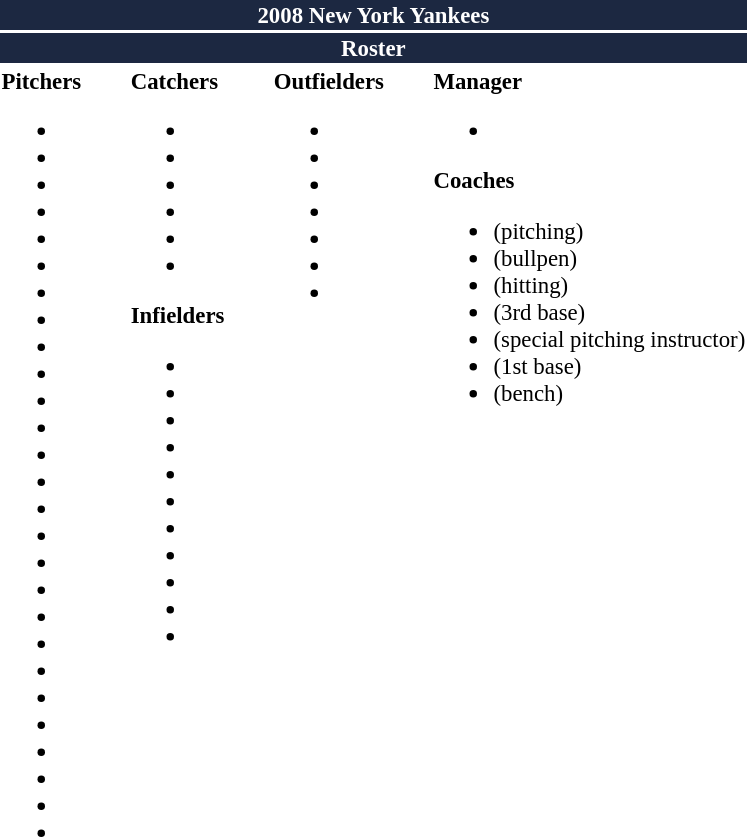<table class="toccolours" style="font-size: 95%;">
<tr>
<th colspan="10" style="background-color: #1c2841; color: white; text-align: center;">2008 New York Yankees</th>
</tr>
<tr>
<td colspan="10" style="background-color: #1c2841; color: white; text-align: center;"><strong>Roster</strong></td>
</tr>
<tr>
<td valign="top"><strong>Pitchers</strong><br><ul><li></li><li></li><li></li><li></li><li></li><li></li><li></li><li></li><li></li><li></li><li></li><li></li><li></li><li></li><li></li><li></li><li></li><li></li><li></li><li></li><li></li><li></li><li></li><li></li><li></li><li></li><li></li></ul></td>
<td width="25px"></td>
<td valign="top"><strong>Catchers</strong><br><ul><li></li><li></li><li></li><li></li><li></li><li></li></ul><strong>Infielders</strong><ul><li></li><li></li><li></li><li></li><li></li><li></li><li></li><li></li><li></li><li></li><li></li></ul></td>
<td width="25px"></td>
<td valign="top"><strong>Outfielders</strong><br><ul><li></li><li></li><li></li><li></li><li></li><li></li><li></li></ul></td>
<td width="25px"></td>
<td valign="top"><strong>Manager</strong><br><ul><li></li></ul><strong>Coaches</strong><ul><li> (pitching)</li><li> (bullpen)</li><li> (hitting)</li><li> (3rd base)</li><li> (special pitching instructor)</li><li> (1st base)</li><li> (bench)</li></ul></td>
</tr>
</table>
